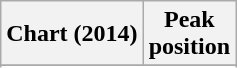<table class="wikitable sortable plainrowheaders" style="text-align:center">
<tr>
<th scope="col">Chart (2014)</th>
<th scope="col">Peak<br>position</th>
</tr>
<tr>
</tr>
<tr>
</tr>
</table>
